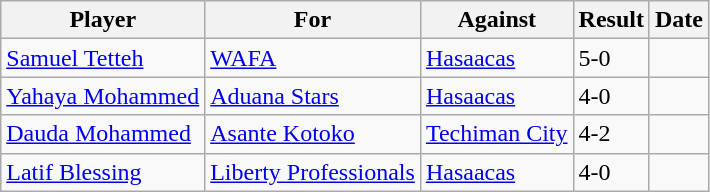<table class="wikitable sortable">
<tr>
<th>Player</th>
<th>For</th>
<th>Against</th>
<th style="text-align:center">Result</th>
<th>Date</th>
</tr>
<tr>
<td><a href='#'>Samuel Tetteh</a></td>
<td><a href='#'>WAFA</a></td>
<td><a href='#'>Hasaacas</a></td>
<td>5-0</td>
<td></td>
</tr>
<tr>
<td><a href='#'>Yahaya Mohammed</a></td>
<td><a href='#'>Aduana Stars</a></td>
<td><a href='#'>Hasaacas</a></td>
<td>4-0</td>
<td></td>
</tr>
<tr>
<td><a href='#'>Dauda Mohammed</a></td>
<td><a href='#'>Asante Kotoko</a></td>
<td><a href='#'>Techiman City</a></td>
<td>4-2</td>
<td></td>
</tr>
<tr>
<td><a href='#'>Latif Blessing</a></td>
<td><a href='#'>Liberty Professionals</a></td>
<td><a href='#'>Hasaacas</a></td>
<td>4-0</td>
<td></td>
</tr>
</table>
